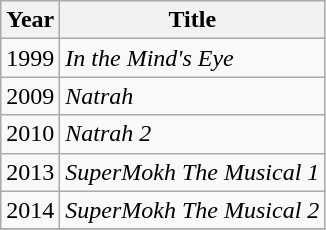<table class="wikitable">
<tr>
<th>Year</th>
<th>Title</th>
</tr>
<tr>
<td>1999</td>
<td><em>In the Mind's Eye</em></td>
</tr>
<tr>
<td>2009</td>
<td><em>Natrah</em></td>
</tr>
<tr>
<td>2010</td>
<td><em>Natrah 2</em></td>
</tr>
<tr>
<td>2013</td>
<td><em>SuperMokh The Musical 1</em></td>
</tr>
<tr>
<td>2014</td>
<td><em>SuperMokh The Musical 2</em></td>
</tr>
<tr>
</tr>
</table>
